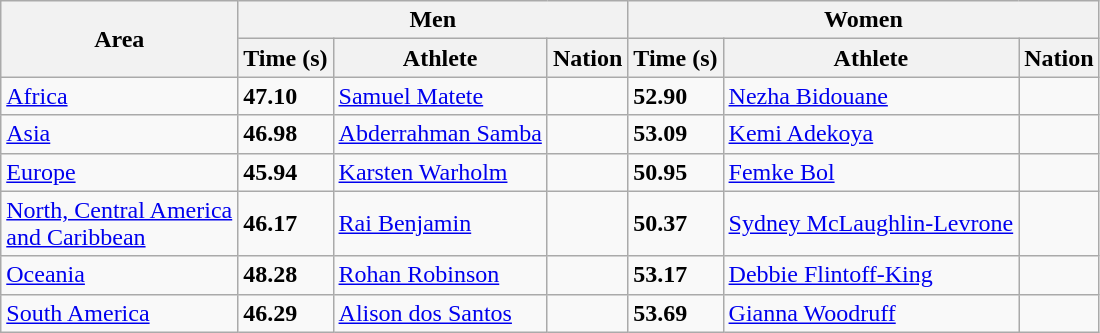<table class="wikitable">
<tr>
<th rowspan=2>Area</th>
<th colspan="3">Men</th>
<th colspan="3">Women</th>
</tr>
<tr>
<th>Time (s)</th>
<th>Athlete</th>
<th>Nation</th>
<th>Time (s)</th>
<th>Athlete</th>
<th>Nation</th>
</tr>
<tr>
<td><a href='#'>Africa</a> </td>
<td><strong>47.10</strong></td>
<td><a href='#'>Samuel Matete</a></td>
<td></td>
<td><strong>52.90</strong></td>
<td><a href='#'>Nezha Bidouane</a></td>
<td></td>
</tr>
<tr>
<td><a href='#'>Asia</a> </td>
<td><strong>46.98</strong></td>
<td><a href='#'>Abderrahman Samba</a></td>
<td></td>
<td><strong>53.09</strong></td>
<td><a href='#'>Kemi Adekoya</a></td>
<td></td>
</tr>
<tr>
<td><a href='#'>Europe</a> </td>
<td><strong>45.94</strong> </td>
<td><a href='#'>Karsten Warholm</a></td>
<td></td>
<td><strong>50.95</strong></td>
<td><a href='#'>Femke Bol</a></td>
<td></td>
</tr>
<tr>
<td><a href='#'>North, Central America<br> and Caribbean</a> </td>
<td><strong>46.17</strong></td>
<td><a href='#'>Rai Benjamin</a></td>
<td></td>
<td><strong>50.37</strong> </td>
<td><a href='#'>Sydney McLaughlin-Levrone</a></td>
<td></td>
</tr>
<tr>
<td><a href='#'>Oceania</a> </td>
<td><strong>48.28</strong></td>
<td><a href='#'>Rohan Robinson</a></td>
<td></td>
<td><strong>53.17</strong></td>
<td><a href='#'>Debbie Flintoff-King</a></td>
<td></td>
</tr>
<tr>
<td><a href='#'>South America</a> </td>
<td><strong>46.29</strong></td>
<td><a href='#'>Alison dos Santos</a></td>
<td></td>
<td><strong>53.69</strong></td>
<td><a href='#'>Gianna Woodruff</a></td>
<td></td>
</tr>
</table>
